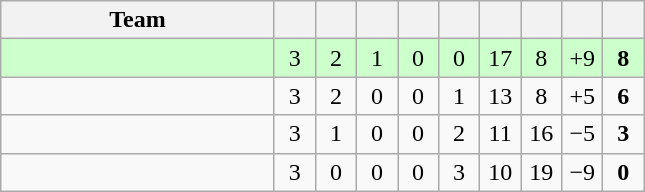<table class="wikitable" style="text-align: center;">
<tr>
<th width="175">Team</th>
<th width="20"></th>
<th width="20"></th>
<th width="20"></th>
<th width="20"></th>
<th width="20"></th>
<th width="20"></th>
<th width="20"></th>
<th width="20"></th>
<th width="20"></th>
</tr>
<tr bgcolor=#ccffcc>
<td align=left></td>
<td>3</td>
<td>2</td>
<td>1</td>
<td>0</td>
<td>0</td>
<td>17</td>
<td>8</td>
<td>+9</td>
<td><strong>8</strong></td>
</tr>
<tr>
<td align=left></td>
<td>3</td>
<td>2</td>
<td>0</td>
<td>0</td>
<td>1</td>
<td>13</td>
<td>8</td>
<td>+5</td>
<td><strong>6</strong></td>
</tr>
<tr>
<td align=left></td>
<td>3</td>
<td>1</td>
<td>0</td>
<td>0</td>
<td>2</td>
<td>11</td>
<td>16</td>
<td>−5</td>
<td><strong>3</strong></td>
</tr>
<tr>
<td align=left></td>
<td>3</td>
<td>0</td>
<td>0</td>
<td>0</td>
<td>3</td>
<td>10</td>
<td>19</td>
<td>−9</td>
<td><strong>0</strong></td>
</tr>
</table>
